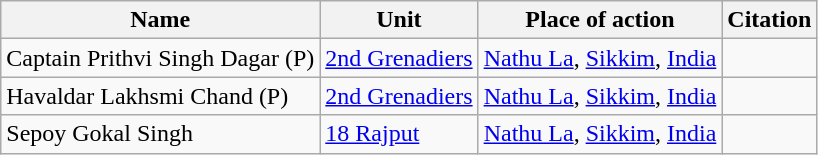<table class="wikitable sortable">
<tr>
<th>Name</th>
<th>Unit</th>
<th>Place of action</th>
<th>Citation</th>
</tr>
<tr>
<td>Captain Prithvi Singh Dagar (P)</td>
<td><a href='#'>2nd Grenadiers</a></td>
<td><a href='#'>Nathu La</a>, <a href='#'>Sikkim</a>, <a href='#'>India</a></td>
<td></td>
</tr>
<tr>
<td>Havaldar Lakhsmi Chand (P)</td>
<td><a href='#'>2nd Grenadiers</a></td>
<td><a href='#'>Nathu La</a>, <a href='#'>Sikkim</a>, <a href='#'>India</a></td>
<td></td>
</tr>
<tr>
<td>Sepoy Gokal Singh</td>
<td><a href='#'>18 Rajput</a></td>
<td><a href='#'>Nathu La</a>, <a href='#'>Sikkim</a>, <a href='#'>India</a></td>
<td></td>
</tr>
</table>
